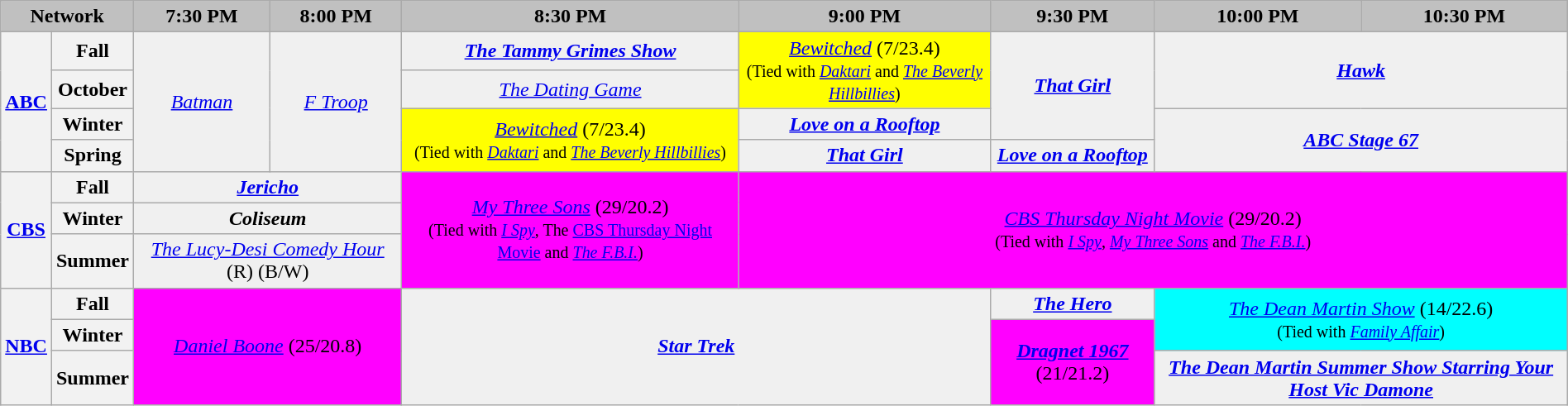<table class="wikitable" style="width:100%;margin-right:0;text-align:center">
<tr>
<th colspan="2" style="background-color:#C0C0C0;text-align:center">Network</th>
<th style="background-color:#C0C0C0;text-align:center">7:30 PM</th>
<th style="background-color:#C0C0C0;text-align:center">8:00 PM</th>
<th style="background-color:#C0C0C0;text-align:center">8:30 PM</th>
<th style="background-color:#C0C0C0;text-align:center">9:00 PM</th>
<th style="background-color:#C0C0C0;text-align:center">9:30 PM</th>
<th style="background-color:#C0C0C0;text-align:center">10:00 PM</th>
<th style="background-color:#C0C0C0;text-align:center">10:30 PM</th>
</tr>
<tr>
<th rowspan="4" bgcolor="#C0C0C0"><a href='#'>ABC</a></th>
<th>Fall</th>
<td bgcolor="#F0F0F0" rowspan="4"><em><a href='#'>Batman</a></em></td>
<td bgcolor="#F0F0F0" rowspan="4"><em><a href='#'>F Troop</a></em></td>
<td bgcolor="#F0F0F0"><strong><em><a href='#'>The Tammy Grimes Show</a></em></strong></td>
<td bgcolor="#FFFF00" rowspan="2"><em><a href='#'>Bewitched</a></em> (7/23.4)<br><small>(Tied with <em><a href='#'>Daktari</a></em> and <em><a href='#'>The Beverly Hillbillies</a></em>)</small></td>
<td bgcolor="#F0F0F0" rowspan="3"><strong><em><a href='#'>That Girl</a></em></strong></td>
<td bgcolor="#F0F0F0" rowspan="2" colspan="2"><strong><em><a href='#'>Hawk</a></em></strong></td>
</tr>
<tr>
<th>October</th>
<td bgcolor="#F0F0F0"><em><a href='#'>The Dating Game</a></em></td>
</tr>
<tr>
<th>Winter</th>
<td bgcolor="#FFFF00" rowspan="2"><em><a href='#'>Bewitched</a></em> (7/23.4)<br><small>(Tied with <em><a href='#'>Daktari</a></em> and <em><a href='#'>The Beverly Hillbillies</a></em>)</small></td>
<td bgcolor="#F0F0F0"><strong><em><a href='#'>Love on a Rooftop</a></em></strong></td>
<td bgcolor="#F0F0F0" colspan="2" rowspan="2"><strong><em><a href='#'>ABC Stage 67</a></em></strong></td>
</tr>
<tr>
<th>Spring</th>
<td bgcolor="#F0F0F0"><strong><em><a href='#'>That Girl</a></em></strong></td>
<td bgcolor="#F0F0F0"><strong><em><a href='#'>Love on a Rooftop</a></em></strong></td>
</tr>
<tr>
<th rowspan="3" bgcolor="#C0C0C0"><a href='#'>CBS</a></th>
<th>Fall</th>
<td bgcolor="#F0F0F0" colspan="2"><strong><em><a href='#'>Jericho</a></em></strong></td>
<td bgcolor="#FF00FF" rowspan="3"><em><a href='#'>My Three Sons</a></em> (29/20.2)<br><small>(Tied with <em><a href='#'>I Spy</a></em>, The <a href='#'>CBS Thursday Night Movie</a> and <em><a href='#'>The F.B.I.</a></em>)</small></td>
<td bgcolor="#FF00FF" colspan="4" rowspan="3"><em><a href='#'>CBS Thursday Night Movie</a></em> (29/20.2)<br><small>(Tied with <em><a href='#'>I Spy</a></em>, <em><a href='#'>My Three Sons</a></em> and <em><a href='#'>The F.B.I.</a></em>)</small></td>
</tr>
<tr>
<th>Winter</th>
<td bgcolor="#F0F0F0" colspan="2"><strong><em>Coliseum</em></strong></td>
</tr>
<tr>
<th>Summer</th>
<td bgcolor="#F0F0F0" colspan="2"><em><a href='#'>The Lucy-Desi Comedy Hour</a></em> (R) (B/W)</td>
</tr>
<tr>
<th bgcolor="#C0C0C0" rowspan="3"><a href='#'>NBC</a></th>
<th>Fall</th>
<td bgcolor="#FF00FF" rowspan="3" colspan="2"><em><a href='#'>Daniel Boone</a></em> (25/20.8)</td>
<td bgcolor="#F0F0F0" rowspan="3" colspan="2"><strong><em><a href='#'>Star Trek</a></em></strong></td>
<td bgcolor="#F0F0F0"><strong><em><a href='#'>The Hero</a></em></strong></td>
<td bgcolor="#00FFFF" rowspan="2" colspan="2"><em><a href='#'>The Dean Martin Show</a></em> (14/22.6)<br><small>(Tied with <em><a href='#'>Family Affair</a></em>)</small></td>
</tr>
<tr>
<th>Winter</th>
<td bgcolor="#FF00FF" rowspan="2"><strong><em><a href='#'>Dragnet 1967</a></em></strong> (21/21.2)</td>
</tr>
<tr>
<th>Summer</th>
<td bgcolor="#F0F0F0" colspan="2"><strong><em><a href='#'>The Dean Martin Summer Show Starring Your Host Vic Damone</a></em></strong></td>
</tr>
</table>
